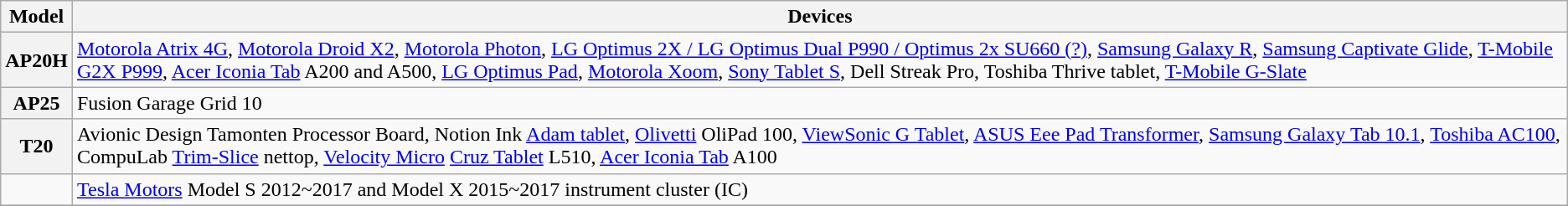<table class="wikitable">
<tr>
<th>Model</th>
<th>Devices</th>
</tr>
<tr>
<th>AP20H</th>
<td><a href='#'>Motorola Atrix 4G</a>, <a href='#'>Motorola Droid X2</a>, <a href='#'>Motorola Photon</a>, <a href='#'>LG Optimus 2X / LG Optimus Dual P990 / Optimus 2x SU660 (?)</a>, <a href='#'>Samsung Galaxy R</a>, <a href='#'>Samsung Captivate Glide</a>, <a href='#'>T-Mobile G2X P999</a>, <a href='#'>Acer Iconia Tab</a> A200 and A500, <a href='#'>LG Optimus Pad</a>, <a href='#'>Motorola Xoom</a>, <a href='#'>Sony Tablet S</a>, Dell Streak Pro, Toshiba Thrive tablet, <a href='#'>T-Mobile G-Slate</a></td>
</tr>
<tr>
<th>AP25</th>
<td>Fusion Garage Grid 10</td>
</tr>
<tr>
<th>T20</th>
<td>Avionic Design Tamonten Processor Board, Notion Ink <a href='#'>Adam tablet</a>, <a href='#'>Olivetti</a> OliPad 100, <a href='#'>ViewSonic G Tablet</a>, <a href='#'>ASUS Eee Pad Transformer</a>, <a href='#'>Samsung Galaxy Tab 10.1</a>, <a href='#'>Toshiba AC100</a>, CompuLab <a href='#'>Trim-Slice</a> nettop, <a href='#'>Velocity Micro</a> <a href='#'>Cruz Tablet</a> L510, <a href='#'>Acer Iconia Tab</a> A100</td>
</tr>
<tr>
<td></td>
<td><a href='#'>Tesla Motors</a> Model S 2012~2017 and Model X 2015~2017 instrument cluster (IC)</td>
</tr>
<tr>
</tr>
</table>
